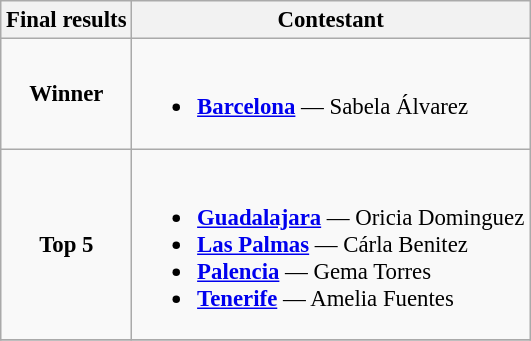<table class="wikitable sortable" style="font-size: 95%;">
<tr>
<th>Final results</th>
<th>Contestant</th>
</tr>
<tr>
<td style="text-align:center;"><strong>Winner</strong></td>
<td><br><ul><li> <strong><a href='#'>Barcelona</a></strong> — Sabela Álvarez</li></ul></td>
</tr>
<tr>
<td style="text-align:center;"><strong>Top 5</strong></td>
<td><br><ul><li> <strong><a href='#'>Guadalajara</a></strong> — Oricia Dominguez</li><li> <strong><a href='#'>Las Palmas</a></strong> — Cárla Benitez</li><li> <strong><a href='#'>Palencia</a></strong> — Gema Torres</li><li> <strong><a href='#'>Tenerife</a></strong> — Amelia Fuentes</li></ul></td>
</tr>
<tr>
</tr>
</table>
